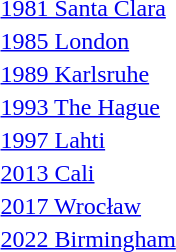<table>
<tr>
<td><a href='#'>1981 Santa Clara</a></td>
<td></td>
<td></td>
<td></td>
</tr>
<tr>
<td><a href='#'>1985 London</a></td>
<td></td>
<td></td>
<td></td>
</tr>
<tr>
<td><a href='#'>1989 Karlsruhe</a></td>
<td></td>
<td></td>
<td></td>
</tr>
<tr>
<td><a href='#'>1993 The Hague</a></td>
<td></td>
<td></td>
<td></td>
</tr>
<tr>
<td><a href='#'>1997 Lahti</a></td>
<td></td>
<td></td>
<td></td>
</tr>
<tr>
<td><a href='#'>2013 Cali</a></td>
<td></td>
<td></td>
<td></td>
</tr>
<tr>
<td><a href='#'>2017 Wrocław</a></td>
<td></td>
<td></td>
<td></td>
</tr>
<tr>
<td><a href='#'>2022 Birmingham</a></td>
<td></td>
<td></td>
<td></td>
</tr>
</table>
